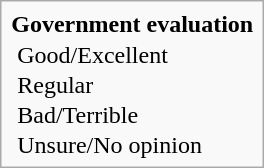<table style="float; margin-left: 1em; margin-bottom: 0.5em" class="infobox">
<tr>
<td style="text-align: center"><span><strong>Government evaluation</strong></span></td>
</tr>
<tr>
<td style="padding: 0 5px;"> Good/Excellent</td>
</tr>
<tr>
<td style="padding: 0 5px;"> Regular</td>
</tr>
<tr>
<td style="padding: 0 5px;"> Bad/Terrible</td>
</tr>
<tr>
<td style="padding: 0 5px;"> Unsure/No opinion</td>
</tr>
</table>
